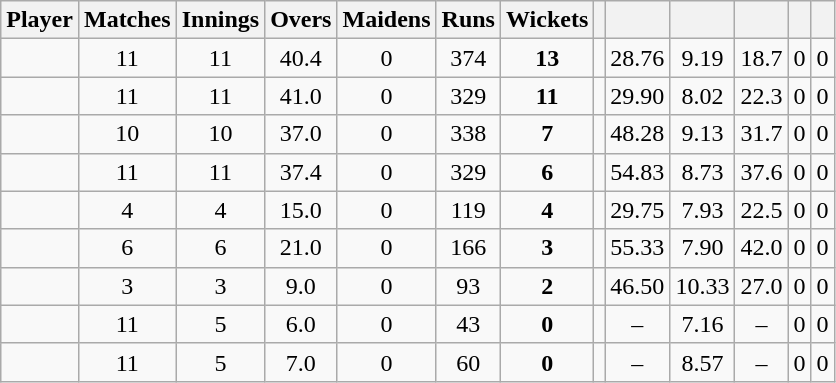<table class="wikitable sortable" style="text-align:center">
<tr>
<th>Player</th>
<th>Matches</th>
<th>Innings</th>
<th>Overs</th>
<th>Maidens</th>
<th>Runs</th>
<th>Wickets</th>
<th></th>
<th></th>
<th></th>
<th></th>
<th></th>
<th></th>
</tr>
<tr>
<td align="left"></td>
<td>11</td>
<td>11</td>
<td>40.4</td>
<td>0</td>
<td>374</td>
<td><strong>13</strong></td>
<td></td>
<td>28.76</td>
<td>9.19</td>
<td>18.7</td>
<td>0</td>
<td>0</td>
</tr>
<tr>
<td align="left"></td>
<td>11</td>
<td>11</td>
<td>41.0</td>
<td>0</td>
<td>329</td>
<td><strong>11</strong></td>
<td></td>
<td>29.90</td>
<td>8.02</td>
<td>22.3</td>
<td>0</td>
<td>0</td>
</tr>
<tr>
<td align="left"></td>
<td>10</td>
<td>10</td>
<td>37.0</td>
<td>0</td>
<td>338</td>
<td><strong>7</strong></td>
<td></td>
<td>48.28</td>
<td>9.13</td>
<td>31.7</td>
<td>0</td>
<td>0</td>
</tr>
<tr>
<td align="left"></td>
<td>11</td>
<td>11</td>
<td>37.4</td>
<td>0</td>
<td>329</td>
<td><strong>6</strong></td>
<td></td>
<td>54.83</td>
<td>8.73</td>
<td>37.6</td>
<td>0</td>
<td>0</td>
</tr>
<tr>
<td align="left"></td>
<td>4</td>
<td>4</td>
<td>15.0</td>
<td>0</td>
<td>119</td>
<td><strong>4</strong></td>
<td></td>
<td>29.75</td>
<td>7.93</td>
<td>22.5</td>
<td>0</td>
<td>0</td>
</tr>
<tr>
<td align="left"></td>
<td>6</td>
<td>6</td>
<td>21.0</td>
<td>0</td>
<td>166</td>
<td><strong>3</strong></td>
<td></td>
<td>55.33</td>
<td>7.90</td>
<td>42.0</td>
<td>0</td>
<td>0</td>
</tr>
<tr>
<td align="left"></td>
<td>3</td>
<td>3</td>
<td>9.0</td>
<td>0</td>
<td>93</td>
<td><strong>2</strong></td>
<td></td>
<td>46.50</td>
<td>10.33</td>
<td>27.0</td>
<td>0</td>
<td>0</td>
</tr>
<tr>
<td align="left"></td>
<td>11</td>
<td>5</td>
<td>6.0</td>
<td>0</td>
<td>43</td>
<td><strong>0</strong></td>
<td></td>
<td>–</td>
<td>7.16</td>
<td>–</td>
<td>0</td>
<td>0</td>
</tr>
<tr>
<td align="left"></td>
<td>11</td>
<td>5</td>
<td>7.0</td>
<td>0</td>
<td>60</td>
<td><strong>0</strong></td>
<td></td>
<td>–</td>
<td>8.57</td>
<td>–</td>
<td>0</td>
<td>0</td>
</tr>
</table>
